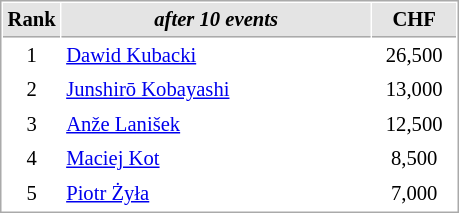<table cellspacing="1" cellpadding="3" style="border:1px solid #AAAAAA;font-size:86%">
<tr style="background-color: #E4E4E4;">
<th style="border-bottom:1px solid #AAAAAA; width: 10px;">Rank</th>
<th style="border-bottom:1px solid #AAAAAA; width: 200px;"><em>after 10 events</em></th>
<th style="border-bottom:1px solid #AAAAAA; width: 50px;">CHF</th>
</tr>
<tr>
<td align=center>1</td>
<td> <a href='#'>Dawid Kubacki</a></td>
<td align=center>26,500</td>
</tr>
<tr>
<td align=center>2</td>
<td> <a href='#'>Junshirō Kobayashi</a></td>
<td align=center>13,000</td>
</tr>
<tr>
<td align=center>3</td>
<td> <a href='#'>Anže Lanišek</a></td>
<td align=center>12,500</td>
</tr>
<tr>
<td align=center>4</td>
<td> <a href='#'>Maciej Kot</a></td>
<td align=center>8,500</td>
</tr>
<tr>
<td align=center>5</td>
<td> <a href='#'>Piotr Żyła</a></td>
<td align=center>7,000</td>
</tr>
</table>
